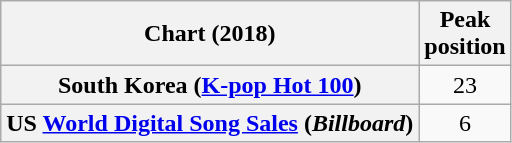<table class="wikitable sortable plainrowheaders" style="text-align:center">
<tr>
<th scope="col">Chart (2018)</th>
<th scope="col">Peak<br>position</th>
</tr>
<tr>
<th scope="row">South Korea (<a href='#'>K-pop Hot 100</a>)</th>
<td>23</td>
</tr>
<tr>
<th scope="row">US <a href='#'>World Digital Song Sales</a> (<em>Billboard</em>)</th>
<td>6</td>
</tr>
</table>
